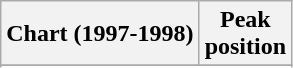<table class="wikitable sortable plainrowheaders" style="text-align:center;">
<tr>
<th scope="col">Chart (1997-1998)</th>
<th scope="col">Peak<br>position</th>
</tr>
<tr>
</tr>
<tr>
</tr>
<tr>
</tr>
<tr>
</tr>
</table>
